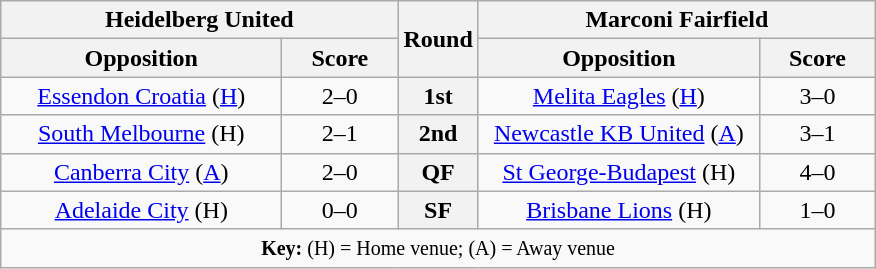<table class="wikitable plainrowheaders" style="text-align:center;margin:0">
<tr>
<th colspan="2">Heidelberg United</th>
<th rowspan="2" style="width:25px">Round</th>
<th colspan="2">Marconi Fairfield</th>
</tr>
<tr>
<th scope="col" style="width:180px">Opposition</th>
<th scope="col" style="width:70px">Score</th>
<th scope="col" style="width:180px">Opposition</th>
<th scope="col" style="width:70px">Score</th>
</tr>
<tr>
<td><a href='#'>Essendon Croatia</a> (<a href='#'>H</a>)</td>
<td>2–0</td>
<th scope=row style="text-align:center">1st</th>
<td><a href='#'>Melita Eagles</a> (<a href='#'>H</a>)</td>
<td>3–0</td>
</tr>
<tr>
<td><a href='#'>South Melbourne</a> (H)</td>
<td>2–1</td>
<th scope=row style="text-align:center">2nd</th>
<td><a href='#'>Newcastle KB United</a> (<a href='#'>A</a>)</td>
<td>3–1</td>
</tr>
<tr>
<td><a href='#'>Canberra City</a> (<a href='#'>A</a>)</td>
<td>2–0</td>
<th scope=row style="text-align:center">QF</th>
<td><a href='#'>St George-Budapest</a> (H)</td>
<td>4–0</td>
</tr>
<tr>
<td><a href='#'>Adelaide City</a> (H)</td>
<td>0–0 <br></td>
<th scope=row style="text-align:center">SF</th>
<td><a href='#'>Brisbane Lions</a> (H)</td>
<td>1–0</td>
</tr>
<tr>
<td colspan="5"><small><strong>Key:</strong> (H) = Home venue; (A) = Away venue</small></td>
</tr>
</table>
